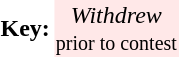<table>
<tr>
<td><strong>Key:</strong></td>
<td align="center" bgcolor=#FFE8E8><em>Withdrew</em><br><small>prior to contest</small></td>
</tr>
</table>
